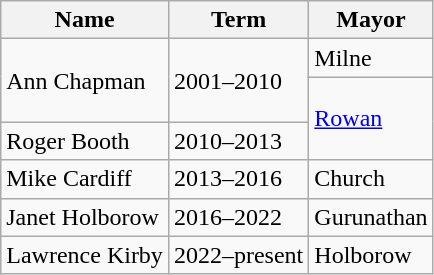<table class="wikitable">
<tr>
<th>Name</th>
<th>Term</th>
<th>Mayor</th>
</tr>
<tr>
<td rowspan=2 style="height: 3em;">Ann Chapman</td>
<td rowspan=2 style="height: 3em;">2001–2010</td>
<td>Milne</td>
</tr>
<tr>
<td rowspan=2><a href='#'>Rowan</a></td>
</tr>
<tr>
<td>Roger Booth</td>
<td>2010–2013</td>
</tr>
<tr>
<td>Mike Cardiff</td>
<td>2013–2016</td>
<td>Church</td>
</tr>
<tr>
<td>Janet Holborow</td>
<td>2016–2022</td>
<td>Gurunathan</td>
</tr>
<tr>
<td>Lawrence Kirby</td>
<td>2022–present</td>
<td>Holborow</td>
</tr>
</table>
